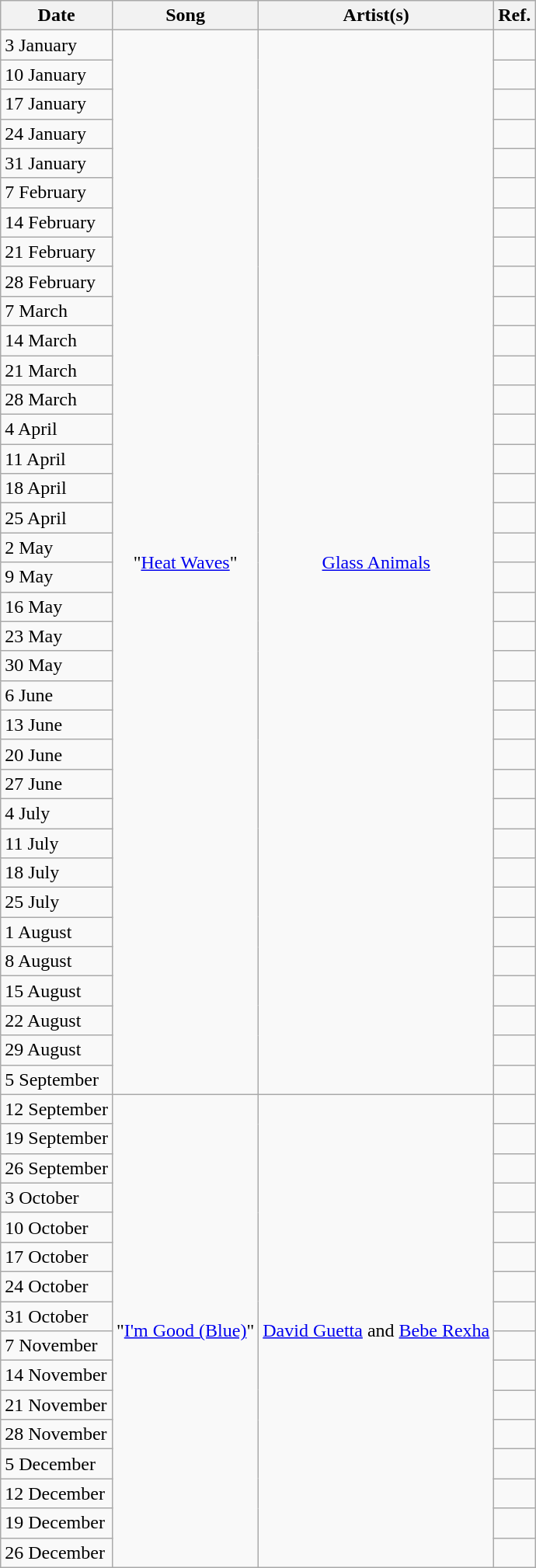<table class="wikitable">
<tr>
<th style="text-align: center;">Date</th>
<th style="text-align: center;">Song</th>
<th style="text-align: center;">Artist(s)</th>
<th style="text-align: center;">Ref.</th>
</tr>
<tr>
<td>3 January</td>
<td style="text-align: center;" rowspan=36>"<a href='#'>Heat Waves</a>"</td>
<td style="text-align: center;" rowspan=36><a href='#'>Glass Animals</a></td>
<td style="text-align: center;"></td>
</tr>
<tr>
<td>10 January</td>
<td style="text-align: center;"></td>
</tr>
<tr>
<td>17 January</td>
<td style="text-align: center;"></td>
</tr>
<tr>
<td>24 January</td>
<td style="text-align: center;"></td>
</tr>
<tr>
<td>31 January</td>
<td style="text-align: center;"></td>
</tr>
<tr>
<td>7 February</td>
<td style="text-align: center;"></td>
</tr>
<tr>
<td>14 February</td>
<td style="text-align: center;"></td>
</tr>
<tr>
<td>21 February</td>
<td style="text-align: center;"></td>
</tr>
<tr>
<td>28 February</td>
<td style="text-align: center;"></td>
</tr>
<tr>
<td>7 March</td>
<td style="text-align: center;"></td>
</tr>
<tr>
<td>14 March</td>
<td style="text-align: center;"></td>
</tr>
<tr>
<td>21 March</td>
<td style="text-align: center;"></td>
</tr>
<tr>
<td>28 March</td>
<td style="text-align: center;"></td>
</tr>
<tr>
<td>4 April</td>
<td style="text-align: center;"></td>
</tr>
<tr>
<td>11 April</td>
<td style="text-align: center;"></td>
</tr>
<tr>
<td>18 April</td>
<td style="text-align: center;"></td>
</tr>
<tr>
<td>25 April</td>
<td style="text-align: center;"></td>
</tr>
<tr>
<td>2 May</td>
<td style="text-align: center;"></td>
</tr>
<tr>
<td>9 May</td>
<td style="text-align: center;"></td>
</tr>
<tr>
<td>16 May</td>
<td style="text-align: center;"></td>
</tr>
<tr>
<td>23 May</td>
<td style="text-align: center;"></td>
</tr>
<tr>
<td>30 May</td>
<td style="text-align: center;"></td>
</tr>
<tr>
<td>6 June</td>
<td style="text-align: center;"></td>
</tr>
<tr>
<td>13 June</td>
<td style="text-align: center;"></td>
</tr>
<tr>
<td>20 June</td>
<td style="text-align: center;"></td>
</tr>
<tr>
<td>27 June</td>
<td style="text-align: center;"></td>
</tr>
<tr>
<td>4 July</td>
<td style="text-align: center;"></td>
</tr>
<tr>
<td>11 July</td>
<td style="text-align: center;"></td>
</tr>
<tr>
<td>18 July</td>
<td style="text-align: center;"></td>
</tr>
<tr>
<td>25 July</td>
<td style="text-align: center;"></td>
</tr>
<tr>
<td>1 August</td>
<td style="text-align: center;"></td>
</tr>
<tr>
<td>8 August</td>
<td style="text-align: center;"></td>
</tr>
<tr>
<td>15 August</td>
<td style="text-align: center;"></td>
</tr>
<tr>
<td>22 August</td>
<td style="text-align: center;"></td>
</tr>
<tr>
<td>29 August</td>
<td style="text-align: center;"></td>
</tr>
<tr>
<td>5 September</td>
<td style="text-align: center;"></td>
</tr>
<tr>
<td>12 September</td>
<td style="text-align: center;" rowspan=16>"<a href='#'>I'm Good (Blue)</a>"</td>
<td style="text-align: center;" rowspan=16><a href='#'>David Guetta</a> and <a href='#'>Bebe Rexha</a></td>
<td style="text-align: center;"></td>
</tr>
<tr>
<td>19 September</td>
<td style="text-align: center;"></td>
</tr>
<tr>
<td>26 September</td>
<td style="text-align: center;"></td>
</tr>
<tr>
<td>3 October</td>
<td style="text-align: center;"></td>
</tr>
<tr>
<td>10 October</td>
<td style="text-align: center;"></td>
</tr>
<tr>
<td>17 October</td>
<td style="text-align: center;"></td>
</tr>
<tr>
<td>24 October</td>
<td style="text-align: center;"></td>
</tr>
<tr>
<td>31 October</td>
<td style="text-align: center;"></td>
</tr>
<tr>
<td>7 November</td>
<td style="text-align: center;"></td>
</tr>
<tr>
<td>14 November</td>
<td style="text-align: center;"></td>
</tr>
<tr>
<td>21 November</td>
<td style="text-align: center;"></td>
</tr>
<tr>
<td>28 November</td>
<td style="text-align: center;"></td>
</tr>
<tr>
<td>5 December</td>
<td style="text-align: center;"></td>
</tr>
<tr>
<td>12 December</td>
<td style="text-align: center;"></td>
</tr>
<tr>
<td>19 December</td>
<td style="text-align: center;"></td>
</tr>
<tr>
<td>26 December</td>
<td style="text-align: center;"></td>
</tr>
</table>
